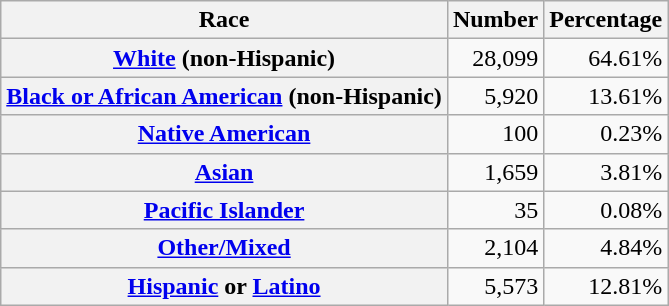<table class="wikitable" style="text-align:right">
<tr>
<th scope="col">Race</th>
<th scope="col">Number</th>
<th scope="col">Percentage</th>
</tr>
<tr>
<th scope="row"><a href='#'>White</a> (non-Hispanic)</th>
<td>28,099</td>
<td>64.61%</td>
</tr>
<tr>
<th scope="row"><a href='#'>Black or African American</a> (non-Hispanic)</th>
<td>5,920</td>
<td>13.61%</td>
</tr>
<tr>
<th scope="row"><a href='#'>Native American</a></th>
<td>100</td>
<td>0.23%</td>
</tr>
<tr>
<th scope="row"><a href='#'>Asian</a></th>
<td>1,659</td>
<td>3.81%</td>
</tr>
<tr>
<th scope="row"><a href='#'>Pacific Islander</a></th>
<td>35</td>
<td>0.08%</td>
</tr>
<tr>
<th scope="row"><a href='#'>Other/Mixed</a></th>
<td>2,104</td>
<td>4.84%</td>
</tr>
<tr>
<th scope="row"><a href='#'>Hispanic</a> or <a href='#'>Latino</a></th>
<td>5,573</td>
<td>12.81%</td>
</tr>
</table>
